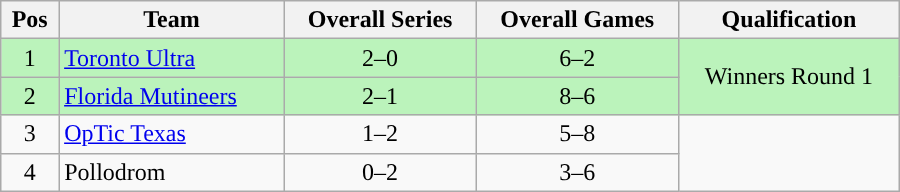<table class="wikitable" width="600px" style="text-align:center">
<tr>
<th>Pos</th>
<th>Team</th>
<th>Overall Series</th>
<th>Overall Games</th>
<th>Qualification</th>
</tr>
<tr style="background:#BBF3BB">
<td>1</td>
<td style="text-align:left"><a href='#'>Toronto Ultra</a></td>
<td>2–0</td>
<td>6–2</td>
<td rowspan="2">Winners Round 1</td>
</tr>
<tr style="background:#BBF3BB">
<td>2</td>
<td style="text-align:left"><a href='#'>Florida Mutineers</a></td>
<td>2–1</td>
<td>8–6</td>
</tr>
<tr>
<td>3</td>
<td style="text-align:left;"><a href='#'>OpTic Texas</a></td>
<td>1–2</td>
<td>5–8</td>
</tr>
<tr>
<td>4</td>
<td style="text-align:left;">Pollodrom</td>
<td>0–2</td>
<td>3–6</td>
</tr>
</table>
